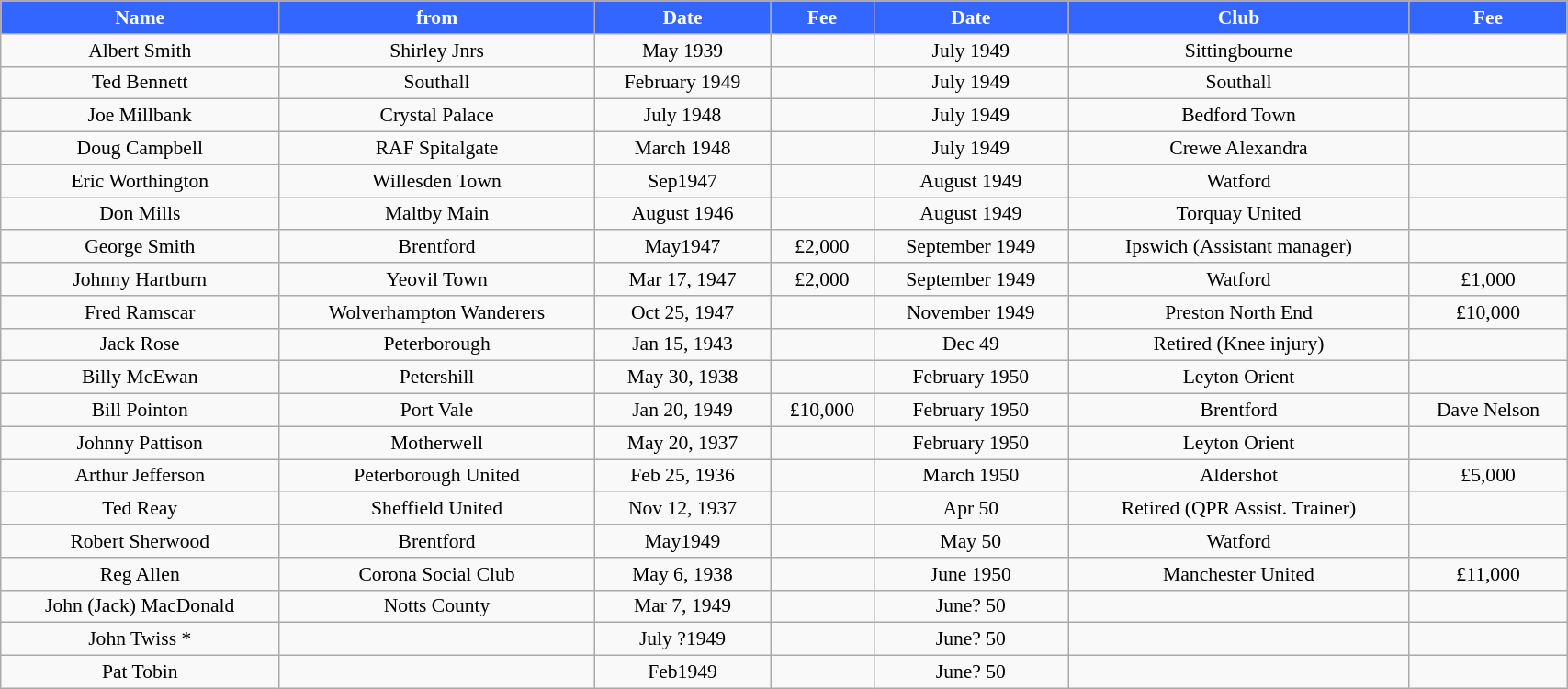<table class="wikitable" style="text-align:center; font-size:90%; width:90%;">
<tr>
<th style="background:#3366ff; color:#FFFFFF; text-align:center;"><strong>Name</strong></th>
<th style="background:#3366ff; color:#FFFFFF; text-align:center;">from</th>
<th style="background:#3366ff; color:#FFFFFF; text-align:center;">Date</th>
<th style="background:#3366ff; color:#FFFFFF; text-align:center;">Fee</th>
<th style="background:#3366ff; color:#FFFFFF; text-align:center;"><strong>Date</strong></th>
<th style="background:#3366ff; color:#FFFFFF; text-align:center;">Club</th>
<th style="background:#3366ff; color:#FFFFFF; text-align:center;">Fee</th>
</tr>
<tr>
<td>Albert Smith</td>
<td>Shirley Jnrs</td>
<td>May 1939</td>
<td></td>
<td>July 1949</td>
<td>Sittingbourne</td>
<td></td>
</tr>
<tr>
<td>Ted Bennett</td>
<td>Southall</td>
<td>February 1949</td>
<td></td>
<td>July 1949</td>
<td>Southall</td>
<td></td>
</tr>
<tr>
<td>Joe Millbank</td>
<td>Crystal Palace</td>
<td>July 1948</td>
<td></td>
<td>July 1949</td>
<td>Bedford Town</td>
<td></td>
</tr>
<tr>
<td>Doug Campbell</td>
<td>RAF Spitalgate</td>
<td>March 1948</td>
<td></td>
<td>July 1949</td>
<td>Crewe Alexandra</td>
<td></td>
</tr>
<tr>
<td>Eric Worthington</td>
<td>Willesden Town</td>
<td>Sep1947</td>
<td></td>
<td>August 1949</td>
<td>Watford</td>
<td></td>
</tr>
<tr>
<td>Don Mills</td>
<td>Maltby Main</td>
<td>August 1946</td>
<td></td>
<td>August 1949</td>
<td>Torquay United</td>
<td></td>
</tr>
<tr>
<td>George Smith</td>
<td>Brentford</td>
<td>May1947</td>
<td>£2,000</td>
<td>September 1949</td>
<td>Ipswich (Assistant manager)</td>
<td></td>
</tr>
<tr>
<td>Johnny Hartburn</td>
<td>Yeovil Town</td>
<td>Mar 17, 1947</td>
<td>£2,000</td>
<td>September 1949</td>
<td>Watford</td>
<td>£1,000</td>
</tr>
<tr>
<td>Fred Ramscar</td>
<td>Wolverhampton Wanderers</td>
<td>Oct 25, 1947</td>
<td></td>
<td>November 1949</td>
<td>Preston North End</td>
<td>£10,000</td>
</tr>
<tr>
<td>Jack Rose</td>
<td>Peterborough</td>
<td>Jan 15, 1943</td>
<td></td>
<td>Dec 49</td>
<td>Retired (Knee injury)</td>
<td></td>
</tr>
<tr>
<td>Billy McEwan</td>
<td>Petershill</td>
<td>May 30, 1938</td>
<td></td>
<td>February 1950</td>
<td>Leyton Orient</td>
<td></td>
</tr>
<tr>
<td>Bill Pointon</td>
<td>Port Vale</td>
<td>Jan 20, 1949</td>
<td>£10,000</td>
<td>February 1950</td>
<td>Brentford</td>
<td>Dave Nelson</td>
</tr>
<tr>
<td>Johnny Pattison</td>
<td>Motherwell</td>
<td>May 20, 1937</td>
<td></td>
<td>February 1950</td>
<td>Leyton Orient</td>
<td></td>
</tr>
<tr>
<td>Arthur Jefferson</td>
<td>Peterborough United</td>
<td>Feb 25, 1936</td>
<td></td>
<td>March 1950</td>
<td>Aldershot</td>
<td>£5,000</td>
</tr>
<tr>
<td>Ted Reay</td>
<td>Sheffield United</td>
<td>Nov 12, 1937</td>
<td></td>
<td>Apr 50</td>
<td>Retired (QPR Assist. Trainer)</td>
<td></td>
</tr>
<tr>
<td>Robert Sherwood</td>
<td>Brentford</td>
<td>May1949</td>
<td></td>
<td>May 50</td>
<td>Watford</td>
<td></td>
</tr>
<tr>
<td>Reg Allen</td>
<td>Corona Social Club</td>
<td>May 6, 1938</td>
<td></td>
<td>June 1950</td>
<td>Manchester United</td>
<td>£11,000</td>
</tr>
<tr>
<td>John (Jack) MacDonald</td>
<td>Notts County</td>
<td>Mar 7, 1949</td>
<td></td>
<td>June? 50</td>
<td></td>
<td></td>
</tr>
<tr>
<td>John Twiss *</td>
<td></td>
<td>July ?1949</td>
<td></td>
<td>June? 50</td>
<td></td>
<td></td>
</tr>
<tr>
<td>Pat Tobin</td>
<td></td>
<td>Feb1949</td>
<td></td>
<td>June? 50</td>
<td></td>
<td></td>
</tr>
</table>
